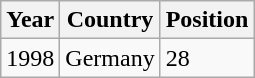<table class="wikitable">
<tr>
<th>Year</th>
<th>Country</th>
<th>Position</th>
</tr>
<tr>
<td>1998</td>
<td>Germany</td>
<td>28</td>
</tr>
</table>
